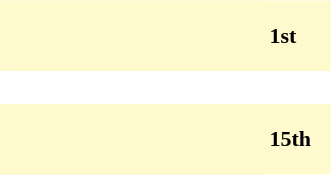<table border = "0" style = "float:right;">
<tr>
<td></td>
</tr>
<tr>
<td><div><br><table cellspacing="0" style="width: 220px; background:#fffacd;">
<tr>
<td style="width: 80px; height: 45px; background:#fffacd; "></td>
<td style="width: 90px; height: 45px; background:#fffacd; "></td>
<td style="font-size:11pt; padding: 4pt; line-height: 1.25em; color:black;"><strong>1st</strong></td>
</tr>
</table>
</div></td>
</tr>
<tr>
<td><div><br><table cellspacing="0" style="width: 220px; background:#fffacd;">
<tr>
<td style="width: 80px; height: 45px; background:#fffacd; "></td>
<td style="width: 90px; height: 45px; background:#fffacd; "></td>
<td style="font-size:11pt; padding: 4pt; line-height: 1.25em; color:black;"><strong>15th</strong></td>
</tr>
</table>
</div></td>
</tr>
</table>
